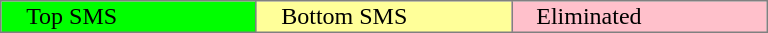<table border="2" style="margin:1em auto; border:1px solid gray; border-collapse:collapse;">
<tr>
<td style="background:lime; padding-left: 1em;" width="20%">Top SMS</td>
<td style="background:#FFFF99; padding-left: 1em;" width="20%">Bottom SMS</td>
<td bgcolor="pink" style="padding-left: 1em;" width="20%">Eliminated</td>
</tr>
</table>
